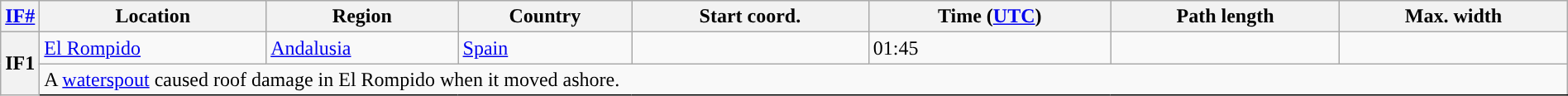<table class="wikitable sortable" style="width:100%;">
<tr>
<th scope="col" width="2%" align="center"><a href='#'>IF#</a></th>
<th scope="col" align="center" class="unsortable">Location</th>
<th scope="col" align="center" class="unsortable">Region</th>
<th scope="col" align="center">Country</th>
<th scope="col" align="center">Start coord.</th>
<th scope="col" align="center">Time (<a href='#'>UTC</a>)</th>
<th scope="col" align="center">Path length</th>
<th scope="col" align="center">Max. width</th>
</tr>
<tr>
<th scope="row" rowspan="2" style="background-color:#">IF1</th>
<td><a href='#'>El Rompido</a></td>
<td><a href='#'>Andalusia</a></td>
<td><a href='#'>Spain</a></td>
<td></td>
<td>01:45</td>
<td></td>
<td></td>
</tr>
<tr class="expand-child">
<td colspan="8" style=" border-bottom: 1px solid black;">A <a href='#'>waterspout</a> caused roof damage in El Rompido when it moved ashore.</td>
</tr>
</table>
